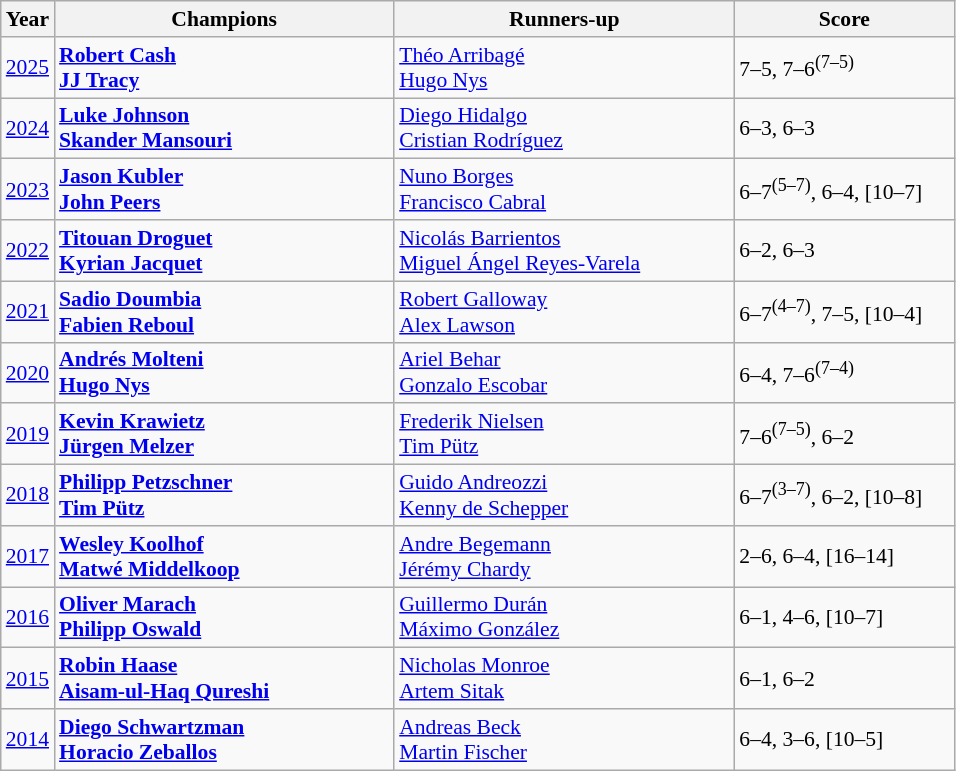<table class="wikitable" style="font-size:90%">
<tr>
<th>Year</th>
<th width="220">Champions</th>
<th width="220">Runners-up</th>
<th width="140">Score</th>
</tr>
<tr>
<td><a href='#'>2025</a></td>
<td> <strong><a href='#'>Robert Cash</a></strong><br> <strong><a href='#'>JJ Tracy</a></strong></td>
<td> <a href='#'>Théo Arribagé</a><br> <a href='#'>Hugo Nys</a></td>
<td>7–5, 7–6<sup>(7–5)</sup></td>
</tr>
<tr>
<td><a href='#'>2024</a></td>
<td> <strong><a href='#'>Luke Johnson</a></strong><br> <strong><a href='#'>Skander Mansouri</a></strong></td>
<td> <a href='#'>Diego Hidalgo</a><br> <a href='#'>Cristian Rodríguez</a></td>
<td>6–3, 6–3</td>
</tr>
<tr>
<td><a href='#'>2023</a></td>
<td> <strong><a href='#'>Jason Kubler</a></strong><br> <strong><a href='#'>John Peers</a></strong></td>
<td> <a href='#'>Nuno Borges</a><br> <a href='#'>Francisco Cabral</a></td>
<td>6–7<sup>(5–7)</sup>, 6–4, [10–7]</td>
</tr>
<tr>
<td><a href='#'>2022</a></td>
<td> <strong><a href='#'>Titouan Droguet</a></strong><br> <strong><a href='#'>Kyrian Jacquet</a></strong></td>
<td> <a href='#'>Nicolás Barrientos</a><br> <a href='#'>Miguel Ángel Reyes-Varela</a></td>
<td>6–2, 6–3</td>
</tr>
<tr>
<td><a href='#'>2021</a></td>
<td> <strong><a href='#'>Sadio Doumbia</a></strong><br> <strong><a href='#'>Fabien Reboul</a></strong></td>
<td> <a href='#'>Robert Galloway</a><br> <a href='#'>Alex Lawson</a></td>
<td>6–7<sup>(4–7)</sup>, 7–5, [10–4]</td>
</tr>
<tr>
<td><a href='#'>2020</a></td>
<td> <strong><a href='#'>Andrés Molteni</a></strong><br> <strong><a href='#'>Hugo Nys</a></strong></td>
<td> <a href='#'>Ariel Behar</a><br> <a href='#'>Gonzalo Escobar</a></td>
<td>6–4, 7–6<sup>(7–4)</sup></td>
</tr>
<tr>
<td><a href='#'>2019</a></td>
<td> <strong><a href='#'>Kevin Krawietz</a></strong><br> <strong><a href='#'>Jürgen Melzer</a></strong></td>
<td> <a href='#'>Frederik Nielsen</a><br> <a href='#'>Tim Pütz</a></td>
<td>7–6<sup>(7–5)</sup>, 6–2</td>
</tr>
<tr>
<td><a href='#'>2018</a></td>
<td> <strong><a href='#'>Philipp Petzschner</a></strong><br> <strong><a href='#'>Tim Pütz</a></strong></td>
<td> <a href='#'>Guido Andreozzi</a><br> <a href='#'>Kenny de Schepper</a></td>
<td>6–7<sup>(3–7)</sup>, 6–2, [10–8]</td>
</tr>
<tr>
<td><a href='#'>2017</a></td>
<td> <strong><a href='#'>Wesley Koolhof</a></strong><br> <strong><a href='#'>Matwé Middelkoop</a></strong></td>
<td> <a href='#'>Andre Begemann</a><br> <a href='#'>Jérémy Chardy</a></td>
<td>2–6, 6–4, [16–14]</td>
</tr>
<tr>
<td><a href='#'>2016</a></td>
<td> <strong><a href='#'>Oliver Marach</a></strong><br> <strong><a href='#'>Philipp Oswald</a></strong></td>
<td> <a href='#'>Guillermo Durán</a><br> <a href='#'>Máximo González</a></td>
<td>6–1, 4–6, [10–7]</td>
</tr>
<tr>
<td><a href='#'>2015</a></td>
<td> <strong><a href='#'>Robin Haase</a></strong><br> <strong><a href='#'>Aisam-ul-Haq Qureshi</a></strong></td>
<td> <a href='#'>Nicholas Monroe</a><br> <a href='#'>Artem Sitak</a></td>
<td>6–1, 6–2</td>
</tr>
<tr>
<td><a href='#'>2014</a></td>
<td> <strong><a href='#'>Diego Schwartzman</a></strong><br> <strong><a href='#'>Horacio Zeballos</a></strong></td>
<td> <a href='#'>Andreas Beck</a><br> <a href='#'>Martin Fischer</a></td>
<td>6–4, 3–6, [10–5]</td>
</tr>
</table>
